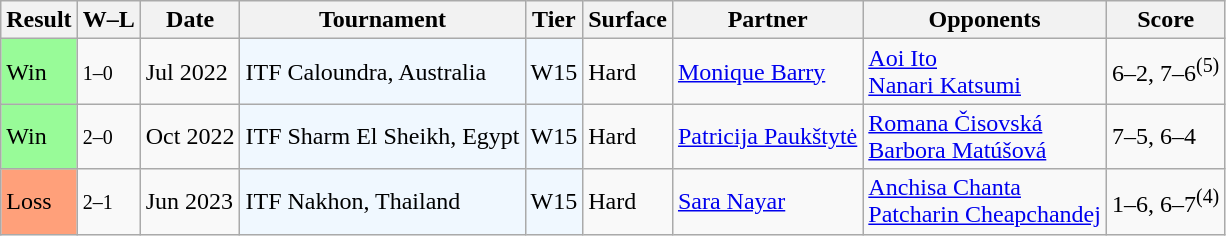<table class="sortable wikitable">
<tr>
<th>Result</th>
<th class="unsortable">W–L</th>
<th>Date</th>
<th>Tournament</th>
<th>Tier</th>
<th>Surface</th>
<th>Partner</th>
<th>Opponents</th>
<th class="unsortable">Score</th>
</tr>
<tr>
<td style="background:#98fb98;">Win</td>
<td><small>1–0</small></td>
<td>Jul 2022</td>
<td style="background:#f0f8ff;">ITF Caloundra, Australia</td>
<td style="background:#f0f8ff;">W15</td>
<td>Hard</td>
<td> <a href='#'>Monique Barry</a></td>
<td> <a href='#'>Aoi Ito</a> <br> <a href='#'>Nanari Katsumi</a></td>
<td>6–2, 7–6<sup>(5)</sup></td>
</tr>
<tr>
<td style="background:#98fb98;">Win</td>
<td><small>2–0</small></td>
<td>Oct 2022</td>
<td style="background:#f0f8ff;">ITF Sharm El Sheikh, Egypt</td>
<td style="background:#f0f8ff;">W15</td>
<td>Hard</td>
<td> <a href='#'>Patricija Paukštytė</a></td>
<td> <a href='#'>Romana Čisovská</a> <br> <a href='#'>Barbora Matúšová</a></td>
<td>7–5, 6–4</td>
</tr>
<tr>
<td style="background:#ffa07a;">Loss</td>
<td><small>2–1</small></td>
<td>Jun 2023</td>
<td style="background:#f0f8ff;">ITF Nakhon, Thailand</td>
<td style="background:#f0f8ff;">W15</td>
<td>Hard</td>
<td> <a href='#'>Sara Nayar</a></td>
<td> <a href='#'>Anchisa Chanta</a> <br> <a href='#'>Patcharin Cheapchandej</a></td>
<td>1–6, 6–7<sup>(4)</sup></td>
</tr>
</table>
